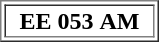<table border=1>
<tr>
<td>  <strong>EE</strong> <strong>053</strong> <strong>AM</strong>  </td>
</tr>
</table>
